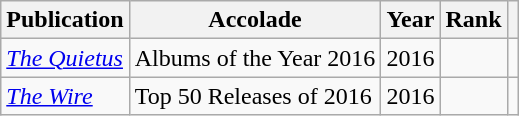<table class="sortable wikitable">
<tr>
<th>Publication</th>
<th>Accolade</th>
<th>Year</th>
<th>Rank</th>
<th class="unsortable"></th>
</tr>
<tr>
<td><em><a href='#'>The Quietus</a></em></td>
<td>Albums of the Year 2016</td>
<td>2016</td>
<td></td>
<td></td>
</tr>
<tr>
<td><em><a href='#'>The Wire</a></em></td>
<td>Top 50 Releases of 2016</td>
<td>2016</td>
<td></td>
<td></td>
</tr>
</table>
